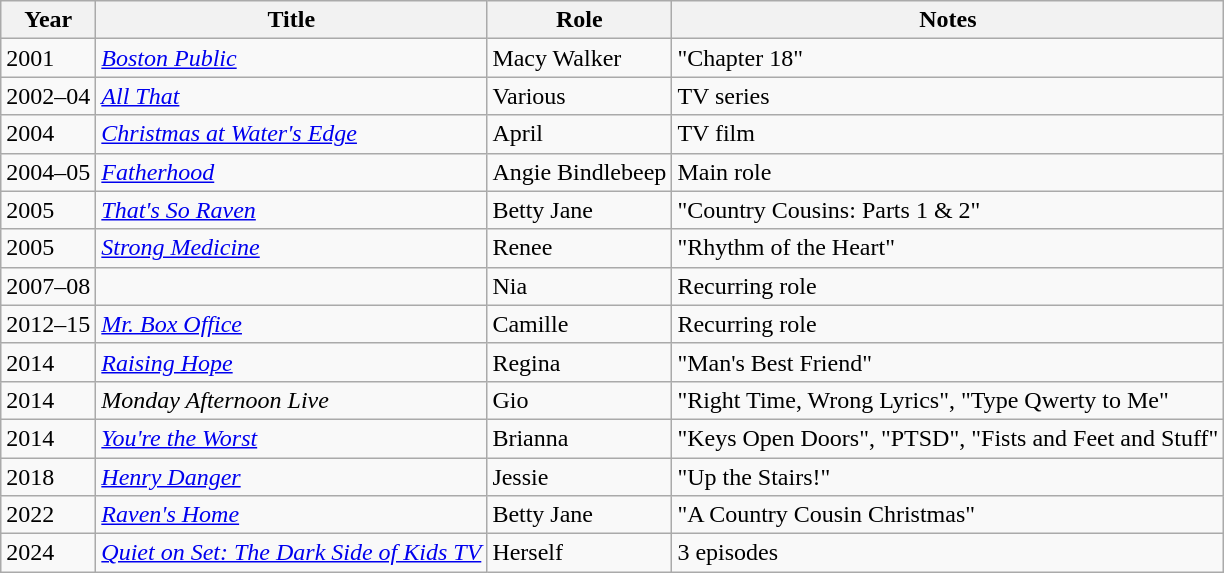<table class="wikitable sortable">
<tr>
<th>Year</th>
<th>Title</th>
<th>Role</th>
<th class="unsortable">Notes</th>
</tr>
<tr>
<td>2001</td>
<td><em><a href='#'>Boston Public</a></em></td>
<td>Macy Walker</td>
<td>"Chapter 18"</td>
</tr>
<tr>
<td>2002–04</td>
<td><em><a href='#'>All That</a></em></td>
<td>Various</td>
<td>TV series</td>
</tr>
<tr>
<td>2004</td>
<td><em><a href='#'>Christmas at Water's Edge</a></em></td>
<td>April</td>
<td>TV film</td>
</tr>
<tr>
<td>2004–05</td>
<td><em><a href='#'>Fatherhood</a></em></td>
<td>Angie Bindlebeep</td>
<td>Main role</td>
</tr>
<tr>
<td>2005</td>
<td><em><a href='#'>That's So Raven</a></em></td>
<td>Betty Jane</td>
<td>"Country Cousins: Parts 1 & 2"</td>
</tr>
<tr>
<td>2005</td>
<td><em><a href='#'>Strong Medicine</a></em></td>
<td>Renee</td>
<td>"Rhythm of the Heart"</td>
</tr>
<tr>
<td>2007–08</td>
<td><em></em></td>
<td>Nia</td>
<td>Recurring role</td>
</tr>
<tr>
<td>2012–15</td>
<td><em><a href='#'>Mr. Box Office</a></em></td>
<td>Camille</td>
<td>Recurring role</td>
</tr>
<tr>
<td>2014</td>
<td><em><a href='#'>Raising Hope</a></em></td>
<td>Regina</td>
<td>"Man's Best Friend"</td>
</tr>
<tr>
<td>2014</td>
<td><em>Monday Afternoon Live</em></td>
<td>Gio</td>
<td>"Right Time, Wrong Lyrics", "Type Qwerty to Me"</td>
</tr>
<tr>
<td>2014</td>
<td><em><a href='#'>You're the Worst</a></em></td>
<td>Brianna</td>
<td>"Keys Open Doors", "PTSD", "Fists and Feet and Stuff"</td>
</tr>
<tr>
<td>2018</td>
<td><em><a href='#'>Henry Danger</a></em></td>
<td>Jessie</td>
<td>"Up the Stairs!"</td>
</tr>
<tr>
<td>2022</td>
<td><em><a href='#'>Raven's Home</a></em></td>
<td>Betty Jane</td>
<td>"A Country Cousin Christmas"</td>
</tr>
<tr>
<td>2024</td>
<td><em><a href='#'>Quiet on Set: The Dark Side of Kids TV</a></em></td>
<td>Herself</td>
<td>3 episodes</td>
</tr>
</table>
